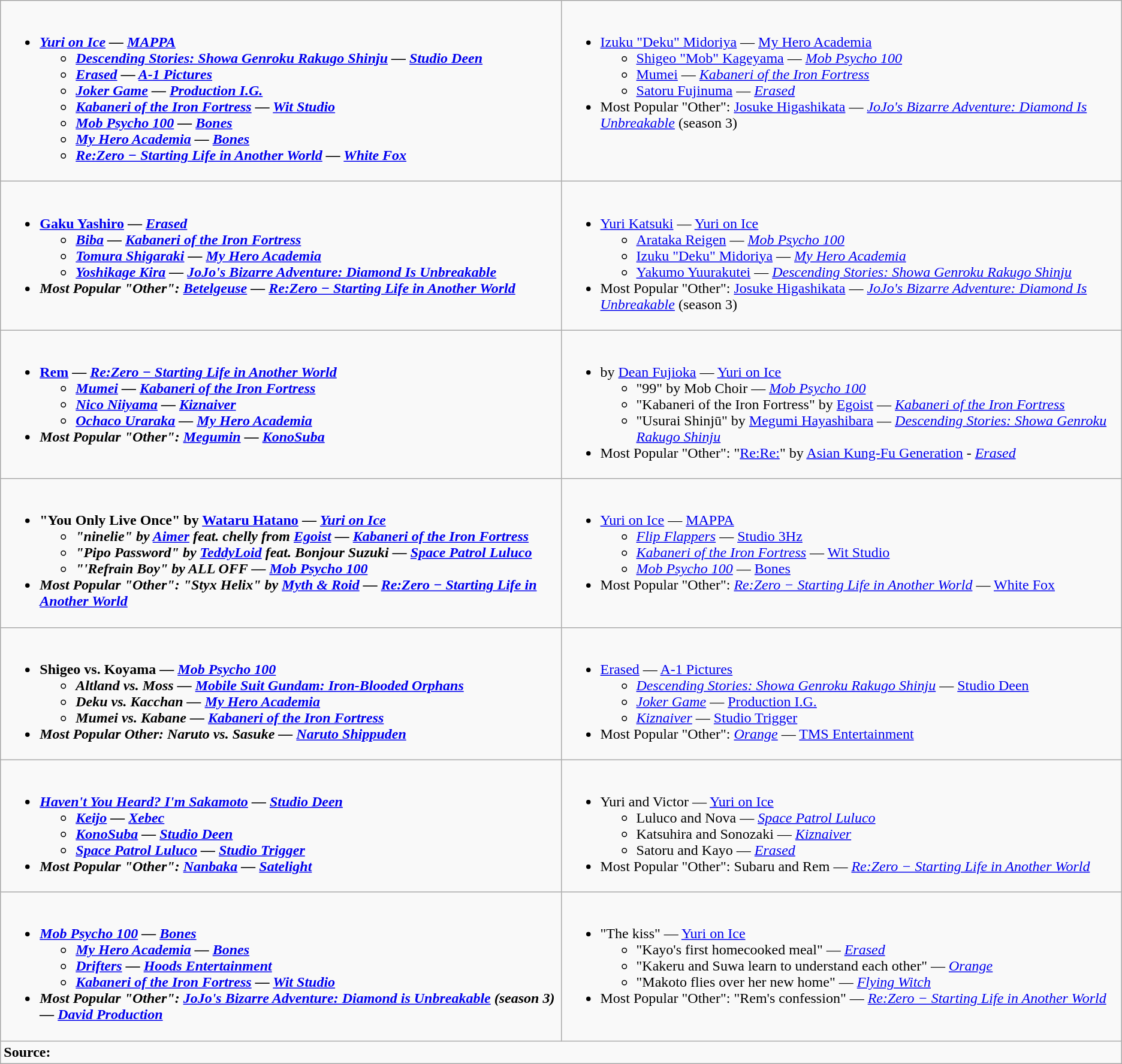<table class="wikitable">
<tr>
<td style="vertical-align:top; width:50%;"><br><ul><li><strong><em><a href='#'>Yuri on Ice</a><em> — <a href='#'>MAPPA</a><strong><ul><li></em><a href='#'>Descending Stories: Showa Genroku Rakugo Shinju</a><em> —  <a href='#'>Studio Deen</a></li><li></em><a href='#'>Erased</a><em> — <a href='#'>A-1 Pictures</a></li><li></em><a href='#'>Joker Game</a><em> —  <a href='#'>Production I.G.</a></li><li></em><a href='#'>Kabaneri of the Iron Fortress</a><em> — <a href='#'>Wit Studio</a></li><li></em><a href='#'>Mob Psycho 100</a><em> — <a href='#'>Bones</a></li><li></em><a href='#'>My Hero Academia</a><em> —  <a href='#'>Bones</a></li><li></em><a href='#'>Re:Zero − Starting Life in Another World</a><em> — <a href='#'>White Fox</a></li></ul></li></ul></td>
<td style="vertical-align:top; width:50%;"><br><ul><li></strong><a href='#'>Izuku "Deku" Midoriya</a> — </em><a href='#'>My Hero Academia</a></em></strong><ul><li><a href='#'>Shigeo "Mob" Kageyama</a> — <em><a href='#'>Mob Psycho 100</a></em></li><li><a href='#'>Mumei</a> — <em><a href='#'>Kabaneri of the Iron Fortress</a></em></li><li><a href='#'>Satoru Fujinuma</a> — <em><a href='#'>Erased</a></em></li></ul></li><li>Most Popular "Other": <a href='#'>Josuke Higashikata</a> — <em><a href='#'>JoJo's Bizarre Adventure: Diamond Is Unbreakable</a></em> (season 3)</li></ul></td>
</tr>
<tr>
<td style="vertical-align:top; width:50%;"><br><ul><li><strong><a href='#'>Gaku Yashiro</a> — <em><a href='#'>Erased</a><strong><em><ul><li><a href='#'>Biba</a> </em>— <a href='#'>Kabaneri of the Iron Fortress</a><em></li><li><a href='#'>Tomura Shigaraki</a> </em>— <a href='#'>My Hero Academia</a><em></li><li><a href='#'>Yoshikage Kira</a> </em>— <a href='#'>JoJo's Bizarre Adventure: Diamond Is Unbreakable</a><em></li></ul></li><li>Most Popular "Other": <a href='#'>Betelgeuse</a> — </em><a href='#'>Re:Zero − Starting Life in Another World</a><em></li></ul></td>
<td style="vertical-align:top; width:50%;"><br><ul><li></strong><a href='#'>Yuri Katsuki</a> — </em><a href='#'>Yuri on Ice</a></em></strong><ul><li><a href='#'>Arataka Reigen</a> — <em><a href='#'>Mob Psycho 100</a></em></li><li><a href='#'>Izuku "Deku" Midoriya</a> — <em><a href='#'>My Hero Academia</a></em></li><li><a href='#'>Yakumo Yuurakutei</a> — <em><a href='#'>Descending Stories: Showa Genroku Rakugo Shinju</a></em></li></ul></li><li>Most Popular "Other": <a href='#'>Josuke Higashikata</a> — <em><a href='#'>JoJo's Bizarre Adventure: Diamond Is Unbreakable</a></em> (season 3)</li></ul></td>
</tr>
<tr>
<td style="vertical-align:top; width:50%;"><br><ul><li><strong><a href='#'>Rem</a> —  <em><a href='#'>Re:Zero − Starting Life in Another World</a><strong><em><ul><li><a href='#'>Mumei</a> — </em><a href='#'>Kabaneri of the Iron Fortress</a><em></li><li><a href='#'>Nico Niiyama</a> — </em><a href='#'>Kiznaiver</a><em></li><li><a href='#'>Ochaco Uraraka</a> — </em><a href='#'>My Hero Academia</a><em></li></ul></li><li>Most Popular "Other": <a href='#'>Megumin</a> — </em><a href='#'>KonoSuba</a><em></li></ul></td>
<td style="vertical-align:top; width:50%;"><br><ul><li></strong> by <a href='#'>Dean Fujioka</a> — </em><a href='#'>Yuri on Ice</a></em></strong><ul><li>"99" by Mob Choir — <em><a href='#'>Mob Psycho 100</a></em></li><li>"Kabaneri of the Iron Fortress" by <a href='#'>Egoist</a> — <em><a href='#'>Kabaneri of the Iron Fortress</a></em></li><li>"Usurai Shinjū" by <a href='#'>Megumi Hayashibara</a> — <em><a href='#'>Descending Stories: Showa Genroku Rakugo Shinju</a></em></li></ul></li><li>Most Popular "Other": "<a href='#'>Re:Re:</a>" by <a href='#'>Asian Kung-Fu Generation</a> - <em><a href='#'>Erased</a></em></li></ul></td>
</tr>
<tr>
<td style="vertical-align:top; width:50%;"><br><ul><li><strong>"You Only Live Once" by <a href='#'>Wataru Hatano</a> — <em><a href='#'>Yuri on Ice</a><strong><em><ul><li>"ninelie" by <a href='#'>Aimer</a> feat. chelly from <a href='#'>Egoist</a> — </em><a href='#'>Kabaneri of the Iron Fortress</a><em></li><li>"Pipo Password" by <a href='#'>TeddyLoid</a> feat. Bonjour Suzuki — </em><a href='#'>Space Patrol Luluco</a><em></li><li>"'Refrain Boy" by ALL OFF — </em><a href='#'>Mob Psycho 100</a><em></li></ul></li><li>Most Popular "Other": "</em>Styx Helix<em>" by <a href='#'>Myth & Roid</a> — </em><a href='#'>Re:Zero − Starting Life in Another World</a><em></li></ul></td>
<td style="vertical-align:top; width:50%;"><br><ul><li></em></strong><a href='#'>Yuri on Ice</a></em> — <a href='#'>MAPPA</a></strong><ul><li><em><a href='#'>Flip Flappers</a></em> — <a href='#'>Studio 3Hz</a></li><li><em><a href='#'>Kabaneri of the Iron Fortress</a></em> — <a href='#'>Wit Studio</a></li><li><em><a href='#'>Mob Psycho 100</a></em> — <a href='#'>Bones</a></li></ul></li><li>Most Popular "Other": <em><a href='#'>Re:Zero − Starting Life in Another World</a></em> — <a href='#'>White Fox</a></li></ul></td>
</tr>
<tr>
<td style="vertical-align:top; width:50%;"><br><ul><li><strong>Shigeo vs. Koyama — <em><a href='#'>Mob Psycho 100</a><strong><em><ul><li>Altland vs. Moss — </em><a href='#'>Mobile Suit Gundam: Iron-Blooded Orphans</a><em></li><li>Deku vs. Kacchan — </em><a href='#'>My Hero Academia</a><em></li><li>Mumei vs. Kabane — </em><a href='#'>Kabaneri of the Iron Fortress</a><em></li></ul></li><li>Most Popular Other: Naruto vs. Sasuke — </em><a href='#'>Naruto Shippuden</a><em></li></ul></td>
<td style="vertical-align:top; width:50%;"><br><ul><li></em></strong><a href='#'>Erased</a></em> — <a href='#'>A-1 Pictures</a></strong><ul><li><em><a href='#'>Descending Stories: Showa Genroku Rakugo Shinju</a></em> —  <a href='#'>Studio Deen</a></li><li><em><a href='#'>Joker Game</a></em> — <a href='#'>Production I.G.</a></li><li><em><a href='#'>Kiznaiver</a></em> — <a href='#'>Studio Trigger</a></li></ul></li><li>Most Popular "Other": <em><a href='#'>Orange</a></em> — <a href='#'>TMS Entertainment</a></li></ul></td>
</tr>
<tr>
<td style="vertical-align:top; width:50%;"><br><ul><li><strong><em><a href='#'>Haven't You Heard? I'm Sakamoto</a><em> — <a href='#'>Studio Deen</a><strong><ul><li></em><a href='#'>Keijo</a><em> — <a href='#'>Xebec</a></li><li></em><a href='#'>KonoSuba</a><em> — <a href='#'>Studio Deen</a></li><li></em><a href='#'>Space Patrol Luluco</a><em> — <a href='#'>Studio Trigger</a></li></ul></li><li>Most Popular "Other": </em><a href='#'>Nanbaka</a><em> — <a href='#'>Satelight</a></li></ul></td>
<td style="vertical-align:top; width:50%;"><br><ul><li></strong>Yuri and Victor — </em><a href='#'>Yuri on Ice</a></em></strong><ul><li>Luluco and Nova — <em><a href='#'>Space Patrol Luluco</a></em></li><li>Katsuhira and Sonozaki — <em><a href='#'>Kiznaiver</a></em></li><li>Satoru and Kayo — <em><a href='#'>Erased</a></em></li></ul></li><li>Most Popular "Other": Subaru and Rem — <em><a href='#'>Re:Zero − Starting Life in Another World</a></em></li></ul></td>
</tr>
<tr>
<td style="vertical-align:top; width:50%;"><br><ul><li><strong><em><a href='#'>Mob Psycho 100</a><em> — <a href='#'>Bones</a><strong><ul><li></em><a href='#'>My Hero Academia</a><em> — <a href='#'>Bones</a></li><li></em><a href='#'>Drifters</a><em> — <a href='#'>Hoods Entertainment</a></li><li></em><a href='#'>Kabaneri of the Iron Fortress</a><em> — <a href='#'>Wit Studio</a></li></ul></li><li>Most Popular "Other": </em><a href='#'>JoJo's Bizarre Adventure: Diamond is Unbreakable</a><em> (season 3) — <a href='#'>David Production</a></li></ul></td>
<td style="vertical-align:top; width:50%;"><br><ul><li></strong>"The kiss" — </em><a href='#'>Yuri on Ice</a></em></strong><ul><li>"Kayo's first homecooked meal" — <em><a href='#'>Erased</a></em></li><li>"Kakeru and Suwa learn to understand each other" — <em><a href='#'>Orange</a></em></li><li>"Makoto flies over her new home" — <em><a href='#'>Flying Witch</a></em></li></ul></li><li>Most Popular "Other": "Rem's confession" — <em><a href='#'>Re:Zero − Starting Life in Another World</a></em></li></ul></td>
</tr>
<tr>
<td colspan="2"><strong>Source:</strong></td>
</tr>
</table>
